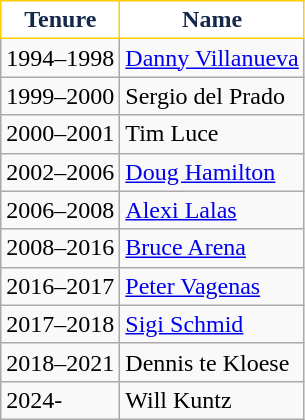<table class="wikitable sortable">
<tr>
<th style="background:#FFFFFF; color:#13284B; border:1px solid #FFCE02;" scope="col">Tenure</th>
<th style="background:#FFFFFF; color:#13284B; border:1px solid #FFCE02;" scope="col">Name</th>
</tr>
<tr>
<td>1994–1998</td>
<td><a href='#'>Danny Villanueva</a></td>
</tr>
<tr>
<td>1999–2000</td>
<td>Sergio del Prado</td>
</tr>
<tr>
<td>2000–2001</td>
<td>Tim Luce</td>
</tr>
<tr>
<td>2002–2006</td>
<td><a href='#'>Doug Hamilton</a></td>
</tr>
<tr>
<td>2006–2008</td>
<td><a href='#'>Alexi Lalas</a></td>
</tr>
<tr>
<td>2008–2016</td>
<td><a href='#'>Bruce Arena</a></td>
</tr>
<tr>
<td>2016–2017</td>
<td><a href='#'>Peter Vagenas</a></td>
</tr>
<tr>
<td>2017–2018</td>
<td><a href='#'>Sigi Schmid</a></td>
</tr>
<tr>
<td>2018–2021</td>
<td>Dennis te Kloese</td>
</tr>
<tr>
<td>2024-</td>
<td>Will Kuntz</td>
</tr>
</table>
